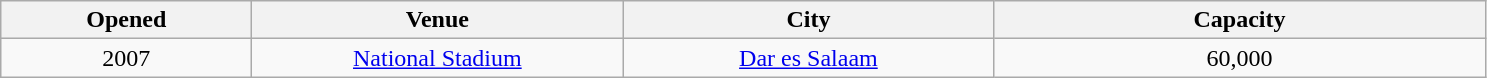<table class="sortable wikitable" style="text-align:center;">
<tr>
<th scope="col" style="width:10em;">Opened</th>
<th scope="col" style="width:15em;">Venue</th>
<th scope="col" style="width:15em;">City</th>
<th scope="col" style="width:20em;">Capacity</th>
</tr>
<tr>
<td>2007</td>
<td><a href='#'>National Stadium</a></td>
<td><a href='#'>Dar es Salaam</a></td>
<td>60,000</td>
</tr>
</table>
